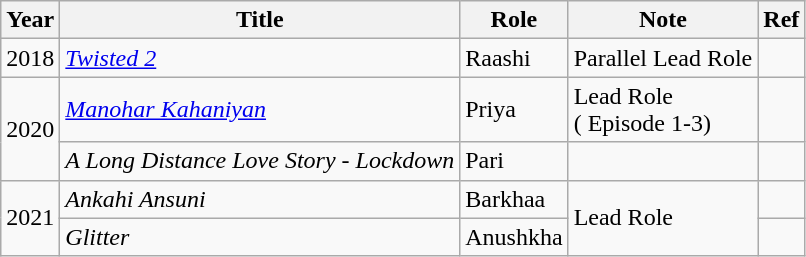<table class="wikitable">
<tr>
<th>Year</th>
<th>Title</th>
<th>Role</th>
<th>Note</th>
<th>Ref</th>
</tr>
<tr>
<td>2018</td>
<td><a href='#'><em>Twisted 2</em></a></td>
<td>Raashi</td>
<td>Parallel Lead Role</td>
<td></td>
</tr>
<tr>
<td rowspan="2">2020</td>
<td><em><a href='#'>Manohar Kahaniyan</a></em></td>
<td>Priya</td>
<td>Lead Role<br>( Episode 1-3)</td>
<td></td>
</tr>
<tr>
<td><em>A Long Distance Love Story - Lockdown</em></td>
<td>Pari</td>
<td></td>
<td></td>
</tr>
<tr>
<td rowspan="2">2021</td>
<td><em>Ankahi Ansuni</em></td>
<td>Barkhaa</td>
<td rowspan="2">Lead Role</td>
<td></td>
</tr>
<tr>
<td><em>Glitter</em></td>
<td>Anushkha</td>
<td></td>
</tr>
</table>
